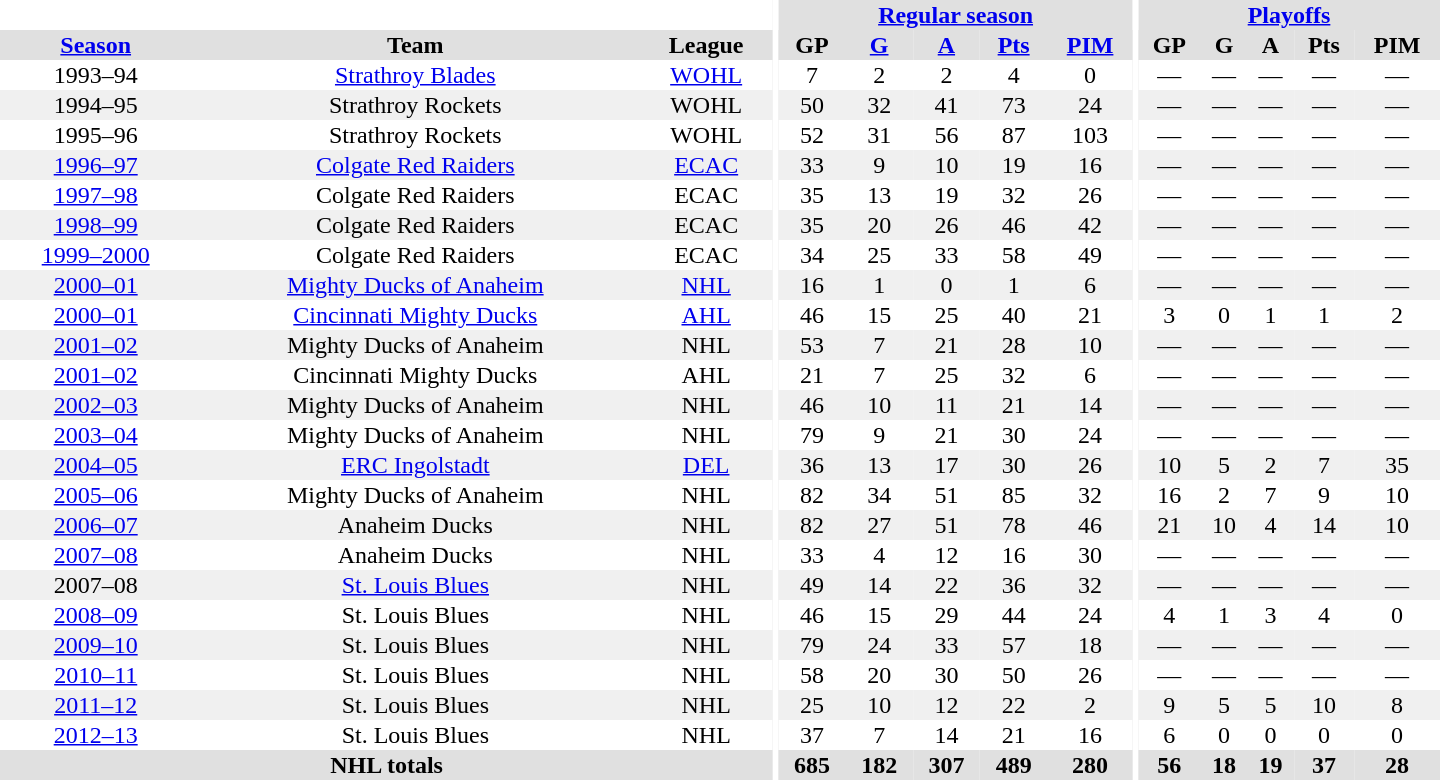<table border="0" cellpadding="1" cellspacing="0" style="text-align:center; width:60em">
<tr bgcolor="#e0e0e0">
<th colspan="3"  bgcolor="#ffffff"></th>
<th rowspan="99" bgcolor="#ffffff"></th>
<th colspan="5"><a href='#'>Regular season</a></th>
<th rowspan="99" bgcolor="#ffffff"></th>
<th colspan="5"><a href='#'>Playoffs</a></th>
</tr>
<tr bgcolor="#e0e0e0">
<th><a href='#'>Season</a></th>
<th>Team</th>
<th>League</th>
<th>GP</th>
<th><a href='#'>G</a></th>
<th><a href='#'>A</a></th>
<th><a href='#'>Pts</a></th>
<th><a href='#'>PIM</a></th>
<th>GP</th>
<th>G</th>
<th>A</th>
<th>Pts</th>
<th>PIM</th>
</tr>
<tr>
<td>1993–94</td>
<td><a href='#'>Strathroy Blades</a></td>
<td><a href='#'>WOHL</a></td>
<td>7</td>
<td>2</td>
<td>2</td>
<td>4</td>
<td>0</td>
<td>—</td>
<td>—</td>
<td>—</td>
<td>—</td>
<td>—</td>
</tr>
<tr bgcolor="#f0f0f0">
<td>1994–95</td>
<td>Strathroy Rockets</td>
<td>WOHL</td>
<td>50</td>
<td>32</td>
<td>41</td>
<td>73</td>
<td>24</td>
<td>—</td>
<td>—</td>
<td>—</td>
<td>—</td>
<td>—</td>
</tr>
<tr>
<td>1995–96</td>
<td>Strathroy Rockets</td>
<td>WOHL</td>
<td>52</td>
<td>31</td>
<td>56</td>
<td>87</td>
<td>103</td>
<td>—</td>
<td>—</td>
<td>—</td>
<td>—</td>
<td>—</td>
</tr>
<tr bgcolor="#f0f0f0">
<td><a href='#'>1996–97</a></td>
<td><a href='#'>Colgate Red Raiders</a></td>
<td><a href='#'>ECAC</a></td>
<td>33</td>
<td>9</td>
<td>10</td>
<td>19</td>
<td>16</td>
<td>—</td>
<td>—</td>
<td>—</td>
<td>—</td>
<td>—</td>
</tr>
<tr>
<td><a href='#'>1997–98</a></td>
<td>Colgate Red Raiders</td>
<td>ECAC</td>
<td>35</td>
<td>13</td>
<td>19</td>
<td>32</td>
<td>26</td>
<td>—</td>
<td>—</td>
<td>—</td>
<td>—</td>
<td>—</td>
</tr>
<tr bgcolor="#f0f0f0">
<td><a href='#'>1998–99</a></td>
<td>Colgate Red Raiders</td>
<td>ECAC</td>
<td>35</td>
<td>20</td>
<td>26</td>
<td>46</td>
<td>42</td>
<td>—</td>
<td>—</td>
<td>—</td>
<td>—</td>
<td>—</td>
</tr>
<tr>
<td><a href='#'>1999–2000</a></td>
<td>Colgate Red Raiders</td>
<td>ECAC</td>
<td>34</td>
<td>25</td>
<td>33</td>
<td>58</td>
<td>49</td>
<td>—</td>
<td>—</td>
<td>—</td>
<td>—</td>
<td>—</td>
</tr>
<tr bgcolor="#f0f0f0">
<td><a href='#'>2000–01</a></td>
<td><a href='#'>Mighty Ducks of Anaheim</a></td>
<td><a href='#'>NHL</a></td>
<td>16</td>
<td>1</td>
<td>0</td>
<td>1</td>
<td>6</td>
<td>—</td>
<td>—</td>
<td>—</td>
<td>—</td>
<td>—</td>
</tr>
<tr>
<td><a href='#'>2000–01</a></td>
<td><a href='#'>Cincinnati Mighty Ducks</a></td>
<td><a href='#'>AHL</a></td>
<td>46</td>
<td>15</td>
<td>25</td>
<td>40</td>
<td>21</td>
<td>3</td>
<td>0</td>
<td>1</td>
<td>1</td>
<td>2</td>
</tr>
<tr bgcolor="#f0f0f0">
<td><a href='#'>2001–02</a></td>
<td>Mighty Ducks of Anaheim</td>
<td>NHL</td>
<td>53</td>
<td>7</td>
<td>21</td>
<td>28</td>
<td>10</td>
<td>—</td>
<td>—</td>
<td>—</td>
<td>—</td>
<td>—</td>
</tr>
<tr>
<td><a href='#'>2001–02</a></td>
<td>Cincinnati Mighty Ducks</td>
<td>AHL</td>
<td>21</td>
<td>7</td>
<td>25</td>
<td>32</td>
<td>6</td>
<td>—</td>
<td>—</td>
<td>—</td>
<td>—</td>
<td>—</td>
</tr>
<tr bgcolor="#f0f0f0">
<td><a href='#'>2002–03</a></td>
<td>Mighty Ducks of Anaheim</td>
<td>NHL</td>
<td>46</td>
<td>10</td>
<td>11</td>
<td>21</td>
<td>14</td>
<td>—</td>
<td>—</td>
<td>—</td>
<td>—</td>
<td>—</td>
</tr>
<tr>
<td><a href='#'>2003–04</a></td>
<td>Mighty Ducks of Anaheim</td>
<td>NHL</td>
<td>79</td>
<td>9</td>
<td>21</td>
<td>30</td>
<td>24</td>
<td>—</td>
<td>—</td>
<td>—</td>
<td>—</td>
<td>—</td>
</tr>
<tr bgcolor="#f0f0f0">
<td><a href='#'>2004–05</a></td>
<td><a href='#'>ERC Ingolstadt</a></td>
<td><a href='#'>DEL</a></td>
<td>36</td>
<td>13</td>
<td>17</td>
<td>30</td>
<td>26</td>
<td>10</td>
<td>5</td>
<td>2</td>
<td>7</td>
<td>35</td>
</tr>
<tr>
<td><a href='#'>2005–06</a></td>
<td>Mighty Ducks of Anaheim</td>
<td>NHL</td>
<td>82</td>
<td>34</td>
<td>51</td>
<td>85</td>
<td>32</td>
<td>16</td>
<td>2</td>
<td>7</td>
<td>9</td>
<td>10</td>
</tr>
<tr bgcolor="#f0f0f0">
<td><a href='#'>2006–07</a></td>
<td>Anaheim Ducks</td>
<td>NHL</td>
<td>82</td>
<td>27</td>
<td>51</td>
<td>78</td>
<td>46</td>
<td>21</td>
<td>10</td>
<td>4</td>
<td>14</td>
<td>10</td>
</tr>
<tr>
<td><a href='#'>2007–08</a></td>
<td>Anaheim Ducks</td>
<td>NHL</td>
<td>33</td>
<td>4</td>
<td>12</td>
<td>16</td>
<td>30</td>
<td>—</td>
<td>—</td>
<td>—</td>
<td>—</td>
<td>—</td>
</tr>
<tr bgcolor="#f0f0f0">
<td>2007–08</td>
<td><a href='#'>St. Louis Blues</a></td>
<td>NHL</td>
<td>49</td>
<td>14</td>
<td>22</td>
<td>36</td>
<td>32</td>
<td>—</td>
<td>—</td>
<td>—</td>
<td>—</td>
<td>—</td>
</tr>
<tr>
<td><a href='#'>2008–09</a></td>
<td>St. Louis Blues</td>
<td>NHL</td>
<td>46</td>
<td>15</td>
<td>29</td>
<td>44</td>
<td>24</td>
<td>4</td>
<td>1</td>
<td>3</td>
<td>4</td>
<td>0</td>
</tr>
<tr bgcolor="#f0f0f0">
<td><a href='#'>2009–10</a></td>
<td>St. Louis Blues</td>
<td>NHL</td>
<td>79</td>
<td>24</td>
<td>33</td>
<td>57</td>
<td>18</td>
<td>—</td>
<td>—</td>
<td>—</td>
<td>—</td>
<td>—</td>
</tr>
<tr>
<td><a href='#'>2010–11</a></td>
<td>St. Louis Blues</td>
<td>NHL</td>
<td>58</td>
<td>20</td>
<td>30</td>
<td>50</td>
<td>26</td>
<td>—</td>
<td>—</td>
<td>—</td>
<td>—</td>
<td>—</td>
</tr>
<tr bgcolor="#f0f0f0">
<td><a href='#'>2011–12</a></td>
<td>St. Louis Blues</td>
<td>NHL</td>
<td>25</td>
<td>10</td>
<td>12</td>
<td>22</td>
<td>2</td>
<td>9</td>
<td>5</td>
<td>5</td>
<td>10</td>
<td>8</td>
</tr>
<tr>
<td><a href='#'>2012–13</a></td>
<td>St. Louis Blues</td>
<td>NHL</td>
<td>37</td>
<td>7</td>
<td>14</td>
<td>21</td>
<td>16</td>
<td>6</td>
<td>0</td>
<td>0</td>
<td>0</td>
<td>0</td>
</tr>
<tr bgcolor="#e0e0e0">
<th colspan="3">NHL totals</th>
<th>685</th>
<th>182</th>
<th>307</th>
<th>489</th>
<th>280</th>
<th>56</th>
<th>18</th>
<th>19</th>
<th>37</th>
<th>28</th>
</tr>
</table>
